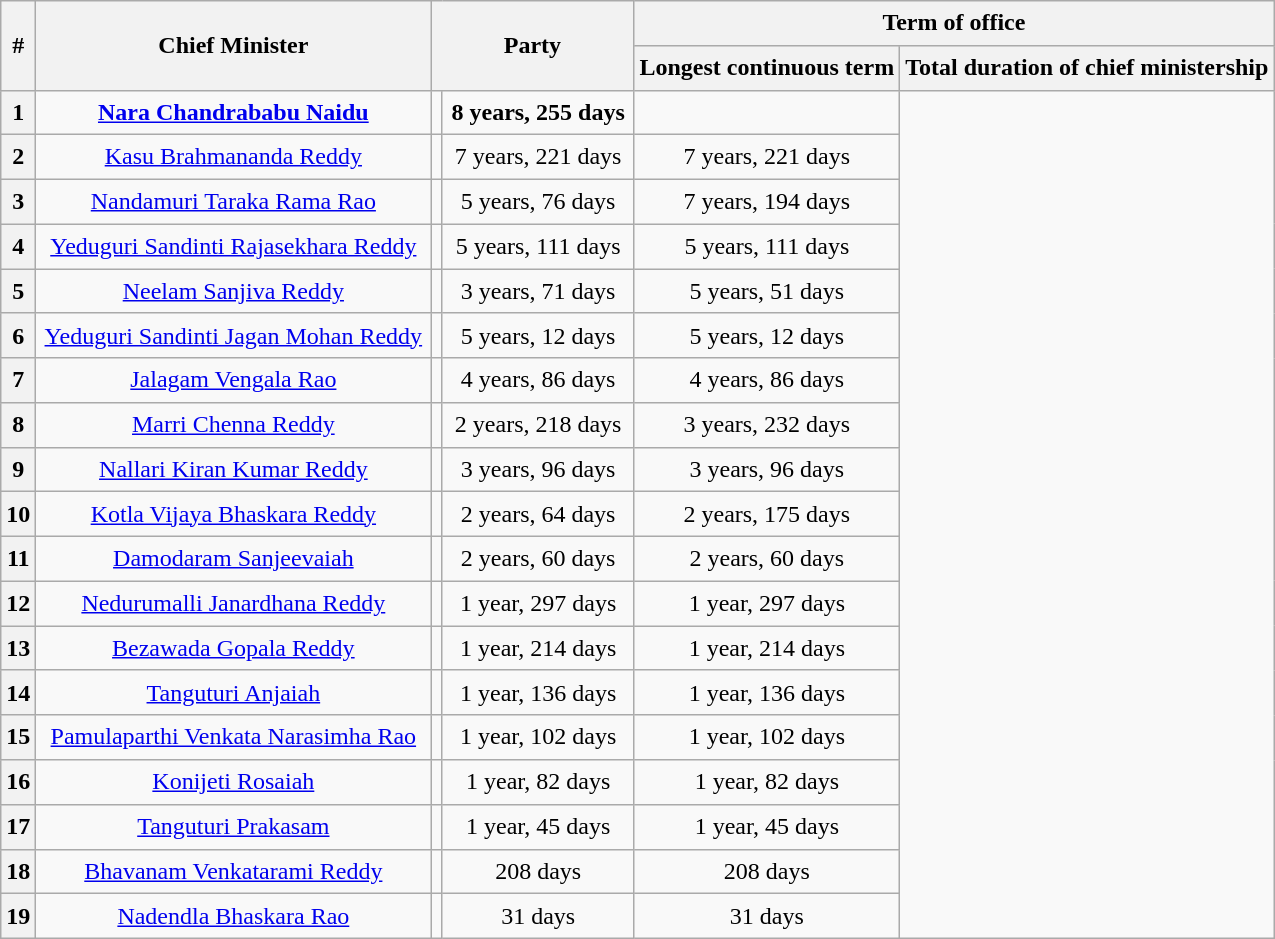<table class="wikitable sortable" style="line-height:1.4em; text-align:center">
<tr>
<th data-sort-type=number rowspan = "2">#</th>
<th rowspan="2" style="width:16em">Chief Minister</th>
<th rowspan="2" colspan=2 style="width:8em">Party</th>
<th colspan="2">Term of office</th>
</tr>
<tr>
<th>Longest continuous term</th>
<th>Total duration of chief ministership</th>
</tr>
<tr>
<th data-sort-value="1">1</th>
<td><strong><a href='#'>Nara Chandrababu Naidu</a></strong></td>
<td></td>
<td><strong>8 years, 255 days</strong></td>
<td><strong></strong></td>
</tr>
<tr>
<th data-sort-value="2">2</th>
<td><a href='#'>Kasu Brahmananda Reddy</a></td>
<td></td>
<td>7 years, 221 days</td>
<td>7 years, 221 days</td>
</tr>
<tr>
<th data-sort-value="3">3</th>
<td><a href='#'>Nandamuri Taraka Rama Rao</a></td>
<td></td>
<td>5 years, 76 days</td>
<td>7 years, 194 days</td>
</tr>
<tr>
<th data-sort-value="4">4</th>
<td><a href='#'>Yeduguri Sandinti Rajasekhara Reddy</a></td>
<td></td>
<td>5 years, 111 days</td>
<td>5 years, 111 days</td>
</tr>
<tr>
<th data-sort-value="5">5</th>
<td><a href='#'>Neelam Sanjiva Reddy</a></td>
<td></td>
<td>3 years, 71 days</td>
<td>5 years, 51 days</td>
</tr>
<tr>
<th data-sort-value="8">6</th>
<td><a href='#'>Yeduguri Sandinti Jagan Mohan Reddy</a></td>
<td></td>
<td>5 years, 12 days</td>
<td>5 years, 12 days</td>
</tr>
<tr>
<th data-sort-value="6">7</th>
<td><a href='#'>Jalagam Vengala Rao</a></td>
<td></td>
<td>4 years, 86 days</td>
<td>4 years, 86 days</td>
</tr>
<tr>
<th data-sort-value="7">8</th>
<td><a href='#'>Marri Chenna Reddy</a></td>
<td></td>
<td>2 years, 218 days</td>
<td>3 years, 232 days</td>
</tr>
<tr>
<th data-sort-value="9">9</th>
<td><a href='#'>Nallari Kiran Kumar Reddy</a></td>
<td></td>
<td>3 years, 96 days</td>
<td>3 years, 96 days</td>
</tr>
<tr>
<th data-sort-value="10">10</th>
<td><a href='#'>Kotla Vijaya Bhaskara Reddy</a></td>
<td></td>
<td>2 years, 64 days</td>
<td>2 years, 175 days</td>
</tr>
<tr>
<th data-sort-value="11">11</th>
<td><a href='#'>Damodaram Sanjeevaiah</a></td>
<td></td>
<td>2 years, 60 days</td>
<td>2 years, 60 days</td>
</tr>
<tr>
<th data-sort-value="12">12</th>
<td><a href='#'>Nedurumalli Janardhana Reddy</a></td>
<td></td>
<td>1 year, 297 days</td>
<td>1 year, 297 days</td>
</tr>
<tr>
<th data-sort-value="13">13</th>
<td><a href='#'>Bezawada Gopala Reddy</a></td>
<td></td>
<td>1 year, 214 days</td>
<td>1 year, 214 days</td>
</tr>
<tr>
<th data-sort-value="14">14</th>
<td><a href='#'>Tanguturi Anjaiah</a></td>
<td></td>
<td>1 year, 136 days</td>
<td>1 year, 136 days</td>
</tr>
<tr>
<th data-sort-value="15">15</th>
<td><a href='#'>Pamulaparthi Venkata Narasimha Rao</a></td>
<td></td>
<td>1 year, 102 days</td>
<td>1 year, 102 days</td>
</tr>
<tr>
<th data-sort-value="16">16</th>
<td><a href='#'>Konijeti Rosaiah</a></td>
<td></td>
<td>1 year, 82 days</td>
<td>1 year, 82 days</td>
</tr>
<tr>
<th data-sort-value="17">17</th>
<td><a href='#'>Tanguturi Prakasam</a></td>
<td></td>
<td>1 year, 45 days</td>
<td>1 year, 45 days</td>
</tr>
<tr>
<th data-sort-value="18">18</th>
<td><a href='#'>Bhavanam Venkatarami Reddy</a></td>
<td></td>
<td>208 days</td>
<td>208 days</td>
</tr>
<tr>
<th data-sort-value="19">19</th>
<td><a href='#'>Nadendla Bhaskara Rao</a></td>
<td></td>
<td>31 days</td>
<td>31 days</td>
</tr>
</table>
